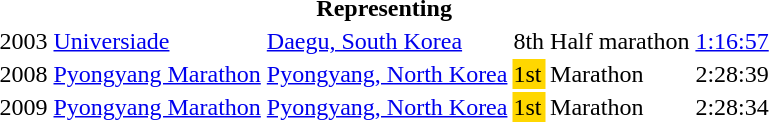<table>
<tr>
<th colspan="6">Representing </th>
</tr>
<tr>
<td>2003</td>
<td><a href='#'>Universiade</a></td>
<td><a href='#'>Daegu, South Korea</a></td>
<td>8th</td>
<td>Half marathon</td>
<td><a href='#'>1:16:57</a></td>
</tr>
<tr>
<td>2008</td>
<td><a href='#'>Pyongyang Marathon</a></td>
<td><a href='#'>Pyongyang, North Korea</a></td>
<td bgcolor="gold">1st</td>
<td>Marathon</td>
<td>2:28:39</td>
</tr>
<tr>
<td>2009</td>
<td><a href='#'>Pyongyang Marathon</a></td>
<td><a href='#'>Pyongyang, North Korea</a></td>
<td bgcolor="gold">1st</td>
<td>Marathon</td>
<td>2:28:34</td>
</tr>
</table>
